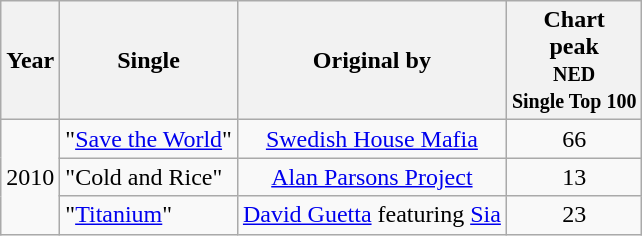<table class="wikitable plainrowheaders">
<tr>
<th>Year</th>
<th>Single</th>
<th>Original by</th>
<th>Chart <br>peak<br><small>NED<br>Single Top 100</small></th>
</tr>
<tr>
<td rowspan=3>2010</td>
<td>"<a href='#'>Save the World</a>"</td>
<td style="text-align:center;"><a href='#'>Swedish House Mafia</a></td>
<td style="text-align:center;">66</td>
</tr>
<tr>
<td>"Cold and Rice"</td>
<td style="text-align:center;"><a href='#'>Alan Parsons Project</a></td>
<td style="text-align:center;">13</td>
</tr>
<tr>
<td>"<a href='#'>Titanium</a>"</td>
<td style="text-align:center;"><a href='#'>David Guetta</a> featuring <a href='#'>Sia</a></td>
<td style="text-align:center;">23</td>
</tr>
</table>
